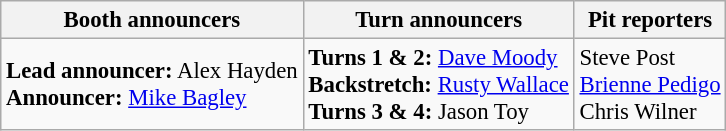<table class="wikitable" style="font-size: 95%;">
<tr>
<th>Booth announcers</th>
<th>Turn announcers</th>
<th>Pit reporters</th>
</tr>
<tr>
<td><strong>Lead announcer:</strong> Alex Hayden<br><strong>Announcer:</strong>  <a href='#'>Mike Bagley</a></td>
<td><strong>Turns 1 & 2:</strong> <a href='#'>Dave Moody</a><br><strong>Backstretch:</strong> <a href='#'>Rusty Wallace</a><br><strong>Turns 3 & 4:</strong> Jason Toy</td>
<td>Steve Post<br><a href='#'>Brienne Pedigo</a><br>Chris Wilner</td>
</tr>
</table>
